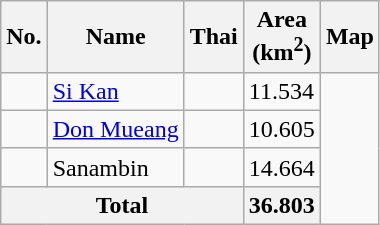<table class="wikitable sortable">
<tr>
<th>No.</th>
<th>Name</th>
<th>Thai</th>
<th>Area<br>(km<sup>2</sup>)</th>
<th>Map</th>
</tr>
<tr>
<td></td>
<td><a href='#'>Si Kan</a></td>
<td></td>
<td><div>11.534</div></td>
<td rowspan=4></td>
</tr>
<tr>
<td></td>
<td><a href='#'>Don Mueang</a></td>
<td></td>
<td><div>10.605</div></td>
</tr>
<tr>
<td></td>
<td>Sanambin</td>
<td></td>
<td><div>14.664</div></td>
</tr>
<tr>
<th colspan=3>Total</th>
<th><div>36.803</div></th>
</tr>
</table>
